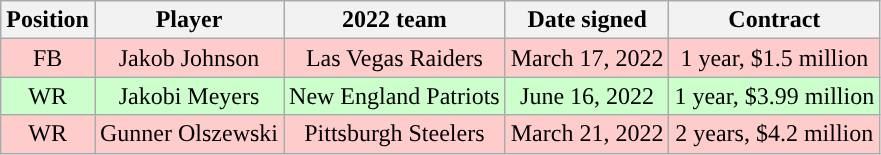<table class="wikitable" style="text-align:center">
<tr>
<th>Position</th>
<th>Player</th>
<th>2022 team</th>
<th>Date signed</th>
<th>Contract</th>
</tr>
<tr style="background:#fcc;">
<td Fullback (gridiron football)>FB</td>
<td>Jakob Johnson</td>
<td 2022 Las Vegas Raiders season>Las Vegas Raiders</td>
<td>March 17, 2022</td>
<td>1 year, $1.5 million</td>
</tr>
<tr style="background:#cfc;">
<td Wide receiver>WR</td>
<td>Jakobi Meyers</td>
<td>New England Patriots</td>
<td>June 16, 2022</td>
<td>1 year, $3.99 million</td>
</tr>
<tr style="background:#fcc;">
<td>WR</td>
<td>Gunner Olszewski</td>
<td 2022 Pittsburgh Steelers season>Pittsburgh Steelers</td>
<td>March 21, 2022</td>
<td>2 years, $4.2 million</td>
</tr>
</table>
